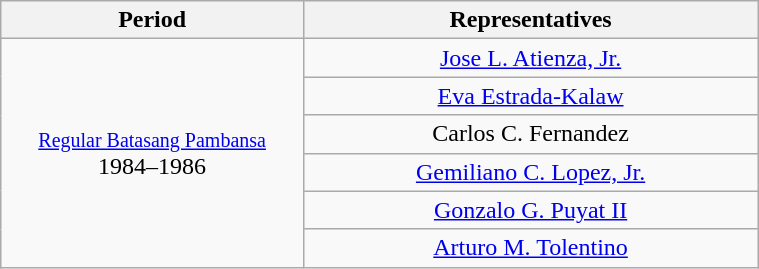<table class="wikitable" style="text-align:center; width:40%;">
<tr>
<th width="40%">Period</th>
<th>Representatives</th>
</tr>
<tr>
<td rowspan="6"><small><a href='#'>Regular Batasang Pambansa</a></small><br>1984–1986</td>
<td><a href='#'>Jose L. Atienza, Jr.</a></td>
</tr>
<tr>
<td><a href='#'>Eva Estrada-Kalaw</a></td>
</tr>
<tr>
<td>Carlos C. Fernandez</td>
</tr>
<tr>
<td><a href='#'>Gemiliano C. Lopez, Jr.</a></td>
</tr>
<tr>
<td><a href='#'>Gonzalo G. Puyat II</a></td>
</tr>
<tr>
<td><a href='#'>Arturo M. Tolentino</a></td>
</tr>
</table>
